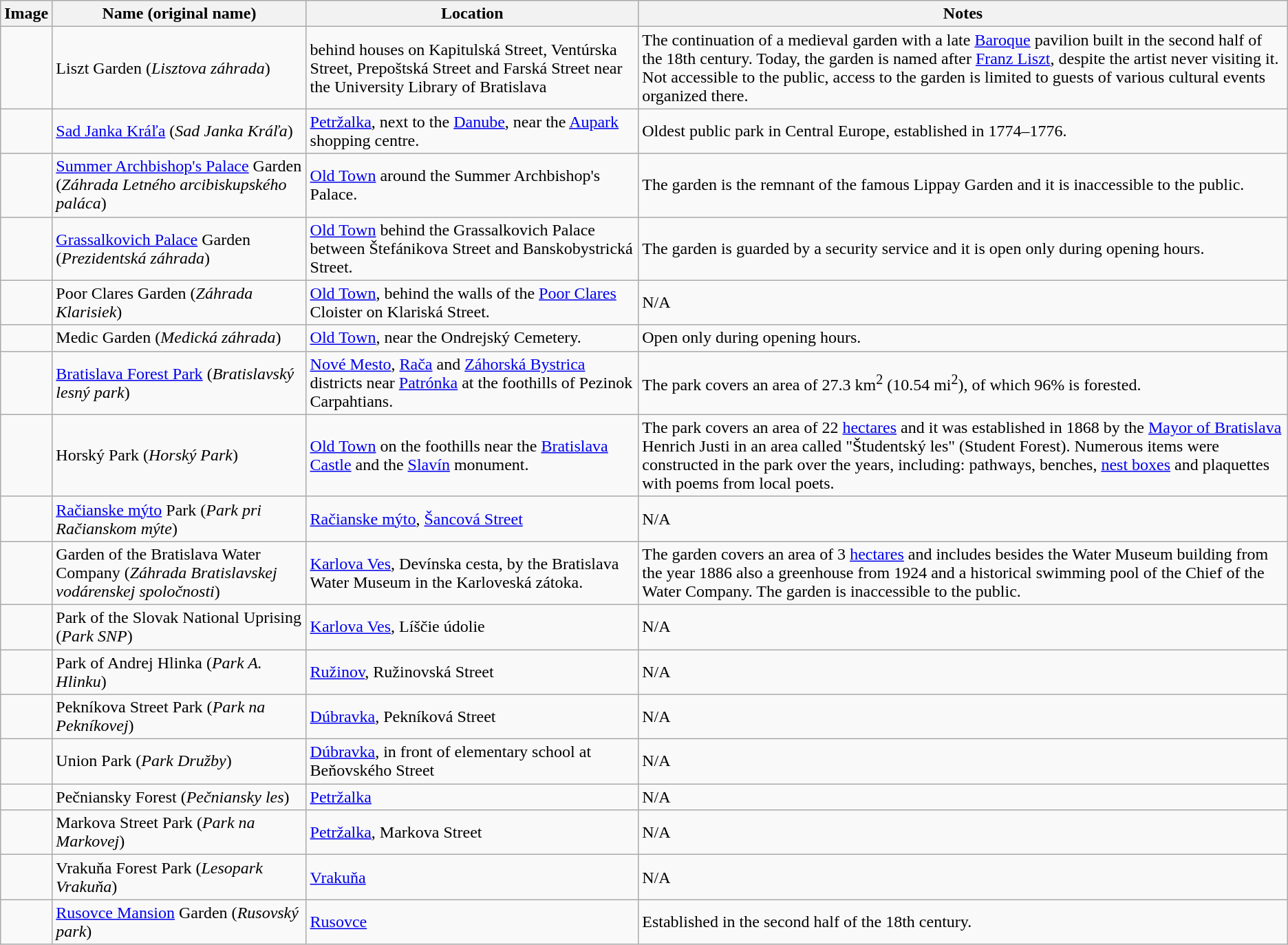<table class="wikitable sortable">
<tr valign=top>
<th class="unsortable">Image</th>
<th>Name (original name)</th>
<th>Location</th>
<th class="unsortable">Notes</th>
</tr>
<tr>
<td></td>
<td>Liszt Garden (<em>Lisztova záhrada</em>)</td>
<td>behind houses on Kapitulská Street, Ventúrska Street, Prepoštská Street and Farská Street near the University Library of Bratislava</td>
<td>The continuation of a medieval garden with a late <a href='#'>Baroque</a> pavilion built in the second half of the 18th century. Today, the garden is named after <a href='#'>Franz Liszt</a>, despite the artist never visiting it. Not accessible to the public, access to the garden is limited to guests of various cultural events organized there.</td>
</tr>
<tr>
<td></td>
<td><a href='#'>Sad Janka Kráľa</a> (<em>Sad Janka Kráľa</em>)</td>
<td><a href='#'>Petržalka</a>, next to the <a href='#'>Danube</a>, near the <a href='#'>Aupark</a> shopping centre.</td>
<td>Oldest public park in Central Europe, established in 1774–1776.</td>
</tr>
<tr>
<td></td>
<td><a href='#'>Summer Archbishop's Palace</a> Garden (<em>Záhrada Letného arcibiskupského paláca</em>)</td>
<td><a href='#'>Old Town</a> around the Summer Archbishop's Palace.</td>
<td>The garden is the remnant of the famous Lippay Garden and it is inaccessible to the public.</td>
</tr>
<tr>
<td></td>
<td><a href='#'>Grassalkovich Palace</a> Garden (<em>Prezidentská záhrada</em>)</td>
<td><a href='#'>Old Town</a> behind the Grassalkovich Palace between Štefánikova Street and Banskobystrická Street.</td>
<td>The garden is guarded by a security service and it is open only during opening hours.</td>
</tr>
<tr>
<td></td>
<td>Poor Clares Garden (<em>Záhrada Klarisiek</em>)</td>
<td><a href='#'>Old Town</a>, behind the walls of the <a href='#'>Poor Clares</a> Cloister on Klariská Street.</td>
<td>N/A</td>
</tr>
<tr>
<td></td>
<td>Medic Garden (<em>Medická záhrada</em>)</td>
<td><a href='#'>Old Town</a>, near the Ondrejský Cemetery.</td>
<td>Open only during opening hours.</td>
</tr>
<tr>
<td></td>
<td><a href='#'>Bratislava Forest Park</a> (<em>Bratislavský lesný park</em>)</td>
<td><a href='#'>Nové Mesto</a>, <a href='#'>Rača</a> and <a href='#'>Záhorská Bystrica</a> districts near <a href='#'>Patrónka</a> at the foothills of Pezinok Carpahtians.</td>
<td>The park covers an area of 27.3 km<sup>2</sup> (10.54 mi<sup>2</sup>), of which 96% is forested.</td>
</tr>
<tr>
<td></td>
<td>Horský Park (<em>Horský Park</em>)</td>
<td><a href='#'>Old Town</a> on the foothills near the <a href='#'>Bratislava Castle</a> and the <a href='#'>Slavín</a> monument.</td>
<td>The park covers an area of 22 <a href='#'>hectares</a> and it was established in 1868 by the <a href='#'>Mayor of Bratislava</a> Henrich Justi in an area called "Študentský les" (Student Forest). Numerous items were constructed in the park over the years, including: pathways, benches, <a href='#'>nest boxes</a> and plaquettes with poems from local poets.</td>
</tr>
<tr>
<td></td>
<td><a href='#'>Račianske mýto</a> Park (<em>Park pri Račianskom mýte</em>)</td>
<td><a href='#'>Račianske mýto</a>, <a href='#'>Šancová Street</a></td>
<td>N/A</td>
</tr>
<tr>
<td></td>
<td>Garden of the Bratislava Water Company (<em>Záhrada Bratislavskej vodárenskej spoločnosti</em>)</td>
<td><a href='#'>Karlova Ves</a>, Devínska cesta, by the Bratislava Water Museum in the Karloveská zátoka.</td>
<td>The garden covers an area of 3 <a href='#'>hectares</a> and includes besides the Water Museum building from the year 1886 also a greenhouse from 1924 and a historical swimming pool of the Chief of the Water Company. The garden is inaccessible to the public.</td>
</tr>
<tr>
<td></td>
<td>Park of the Slovak National Uprising (<em>Park SNP</em>)</td>
<td><a href='#'>Karlova Ves</a>, Líščie údolie</td>
<td>N/A</td>
</tr>
<tr>
<td></td>
<td>Park of Andrej Hlinka (<em>Park A. Hlinku</em>)</td>
<td><a href='#'>Ružinov</a>, Ružinovská Street</td>
<td>N/A</td>
</tr>
<tr>
<td></td>
<td>Pekníkova Street Park (<em>Park na Pekníkovej</em>)</td>
<td><a href='#'>Dúbravka</a>, Pekníková Street</td>
<td>N/A</td>
</tr>
<tr>
<td></td>
<td>Union Park (<em>Park Družby</em>)</td>
<td><a href='#'>Dúbravka</a>, in front of elementary school at Beňovského Street</td>
<td>N/A</td>
</tr>
<tr>
<td></td>
<td>Pečniansky Forest (<em>Pečniansky les</em>)</td>
<td><a href='#'>Petržalka</a></td>
<td>N/A</td>
</tr>
<tr>
<td></td>
<td>Markova Street Park (<em>Park na Markovej</em>)</td>
<td><a href='#'>Petržalka</a>, Markova Street</td>
<td>N/A</td>
</tr>
<tr>
<td></td>
<td>Vrakuňa Forest Park (<em>Lesopark Vrakuňa</em>)</td>
<td><a href='#'>Vrakuňa</a></td>
<td>N/A</td>
</tr>
<tr>
<td></td>
<td><a href='#'>Rusovce Mansion</a> Garden (<em>Rusovský park</em>)</td>
<td><a href='#'>Rusovce</a></td>
<td>Established in the second half of the 18th century.</td>
</tr>
</table>
